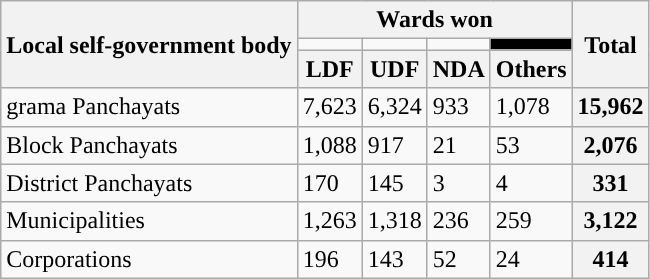<table class="wikitable mw-collapsible mw-collapsed">
<tr>
<th rowspan="3">Local self-government body</th>
<th colspan="4">Wards won</th>
<th rowspan="3">Total</th>
</tr>
<tr>
<td style="background:"></td>
<td style="background:"></td>
<td style="background:"></td>
<td style="background:black"></td>
</tr>
<tr>
<th>LDF</th>
<th>UDF</th>
<th>NDA</th>
<th>Others</th>
</tr>
<tr>
<td>grama Panchayats</td>
<td>7,623</td>
<td>6,324</td>
<td>933</td>
<td>1,078</td>
<th>15,962</th>
</tr>
<tr>
<td>Block Panchayats</td>
<td>1,088</td>
<td>917</td>
<td>21</td>
<td>53</td>
<th>2,076</th>
</tr>
<tr>
<td>District Panchayats</td>
<td>170</td>
<td>145</td>
<td>3</td>
<td>4</td>
<th>331</th>
</tr>
<tr>
<td>Municipalities</td>
<td>1,263</td>
<td>1,318</td>
<td>236</td>
<td>259</td>
<th>3,122</th>
</tr>
<tr>
<td>Corporations</td>
<td>196</td>
<td>143</td>
<td>52</td>
<td>24</td>
<th>414</th>
</tr>
</table>
